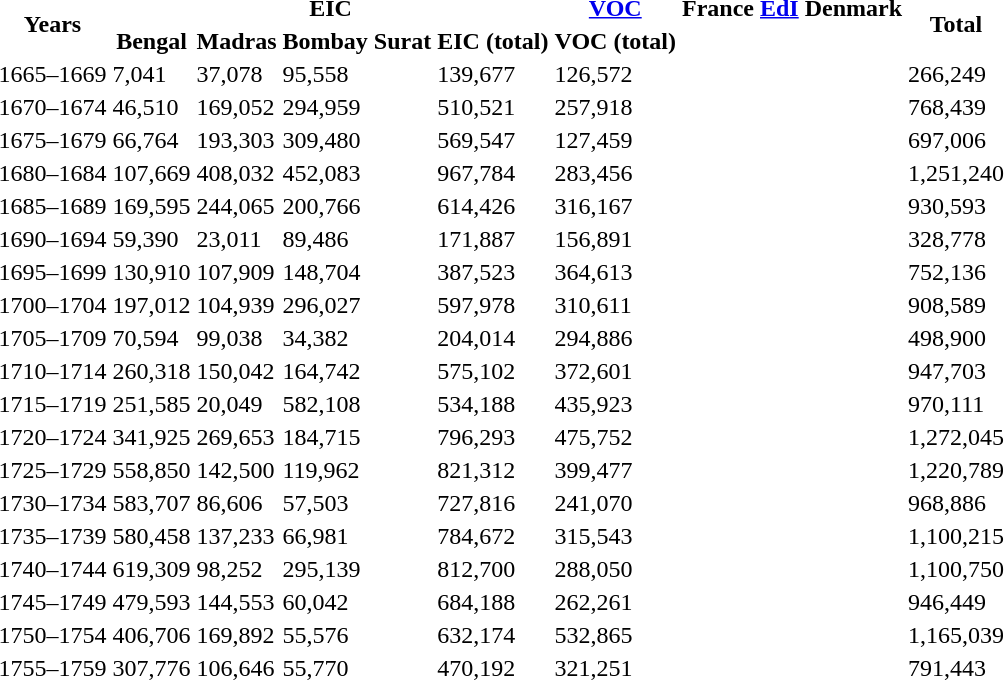<table>
<tr>
<th rowspan="2">Years</th>
<th colspan="5">EIC</th>
<th><a href='#'>VOC</a></th>
<th>France</th>
<th><a href='#'>EdI</a></th>
<th>Denmark</th>
<th rowspan="2">Total</th>
</tr>
<tr>
<th>Bengal</th>
<th>Madras</th>
<th>Bombay</th>
<th>Surat</th>
<th>EIC (total)</th>
<th>VOC (total)</th>
<th></th>
<th></th>
<th></th>
</tr>
<tr>
<td>1665–1669</td>
<td>7,041</td>
<td>37,078</td>
<td>95,558</td>
<td></td>
<td>139,677</td>
<td>126,572</td>
<td></td>
<td></td>
<td></td>
<td>266,249</td>
</tr>
<tr>
<td>1670–1674</td>
<td>46,510</td>
<td>169,052</td>
<td>294,959</td>
<td></td>
<td>510,521</td>
<td>257,918</td>
<td></td>
<td></td>
<td></td>
<td>768,439</td>
</tr>
<tr>
<td>1675–1679</td>
<td>66,764</td>
<td>193,303</td>
<td>309,480</td>
<td></td>
<td>569,547</td>
<td>127,459</td>
<td></td>
<td></td>
<td></td>
<td>697,006</td>
</tr>
<tr>
<td>1680–1684</td>
<td>107,669</td>
<td>408,032</td>
<td>452,083</td>
<td></td>
<td>967,784</td>
<td>283,456</td>
<td></td>
<td></td>
<td></td>
<td>1,251,240</td>
</tr>
<tr>
<td>1685–1689</td>
<td>169,595</td>
<td>244,065</td>
<td>200,766</td>
<td></td>
<td>614,426</td>
<td>316,167</td>
<td></td>
<td></td>
<td></td>
<td>930,593</td>
</tr>
<tr>
<td>1690–1694</td>
<td>59,390</td>
<td>23,011</td>
<td>89,486</td>
<td></td>
<td>171,887</td>
<td>156,891</td>
<td></td>
<td></td>
<td></td>
<td>328,778</td>
</tr>
<tr>
<td>1695–1699</td>
<td>130,910</td>
<td>107,909</td>
<td>148,704</td>
<td></td>
<td>387,523</td>
<td>364,613</td>
<td></td>
<td></td>
<td></td>
<td>752,136</td>
</tr>
<tr>
<td>1700–1704</td>
<td>197,012</td>
<td>104,939</td>
<td>296,027</td>
<td></td>
<td>597,978</td>
<td>310,611</td>
<td></td>
<td></td>
<td></td>
<td>908,589</td>
</tr>
<tr>
<td>1705–1709</td>
<td>70,594</td>
<td>99,038</td>
<td>34,382</td>
<td></td>
<td>204,014</td>
<td>294,886</td>
<td></td>
<td></td>
<td></td>
<td>498,900</td>
</tr>
<tr>
<td>1710–1714</td>
<td>260,318</td>
<td>150,042</td>
<td>164,742</td>
<td></td>
<td>575,102</td>
<td>372,601</td>
<td></td>
<td></td>
<td></td>
<td>947,703</td>
</tr>
<tr>
<td>1715–1719</td>
<td>251,585</td>
<td>20,049</td>
<td>582,108</td>
<td></td>
<td>534,188</td>
<td>435,923</td>
<td></td>
<td></td>
<td></td>
<td>970,111</td>
</tr>
<tr>
<td>1720–1724</td>
<td>341,925</td>
<td>269,653</td>
<td>184,715</td>
<td></td>
<td>796,293</td>
<td>475,752</td>
<td></td>
<td></td>
<td></td>
<td>1,272,045</td>
</tr>
<tr>
<td>1725–1729</td>
<td>558,850</td>
<td>142,500</td>
<td>119,962</td>
<td></td>
<td>821,312</td>
<td>399,477</td>
<td></td>
<td></td>
<td></td>
<td>1,220,789</td>
</tr>
<tr>
<td>1730–1734</td>
<td>583,707</td>
<td>86,606</td>
<td>57,503</td>
<td></td>
<td>727,816</td>
<td>241,070</td>
<td></td>
<td></td>
<td></td>
<td>968,886</td>
</tr>
<tr>
<td>1735–1739</td>
<td>580,458</td>
<td>137,233</td>
<td>66,981</td>
<td></td>
<td>784,672</td>
<td>315,543</td>
<td></td>
<td></td>
<td></td>
<td>1,100,215</td>
</tr>
<tr>
<td>1740–1744</td>
<td>619,309</td>
<td>98,252</td>
<td>295,139</td>
<td></td>
<td>812,700</td>
<td>288,050</td>
<td></td>
<td></td>
<td></td>
<td>1,100,750</td>
</tr>
<tr>
<td>1745–1749</td>
<td>479,593</td>
<td>144,553</td>
<td>60,042</td>
<td></td>
<td>684,188</td>
<td>262,261</td>
<td></td>
<td></td>
<td></td>
<td>946,449</td>
</tr>
<tr>
<td>1750–1754</td>
<td>406,706</td>
<td>169,892</td>
<td>55,576</td>
<td></td>
<td>632,174</td>
<td>532,865</td>
<td></td>
<td></td>
<td></td>
<td>1,165,039</td>
</tr>
<tr>
<td>1755–1759</td>
<td>307,776</td>
<td>106,646</td>
<td>55,770</td>
<td></td>
<td>470,192</td>
<td>321,251</td>
<td></td>
<td></td>
<td></td>
<td>791,443</td>
</tr>
</table>
